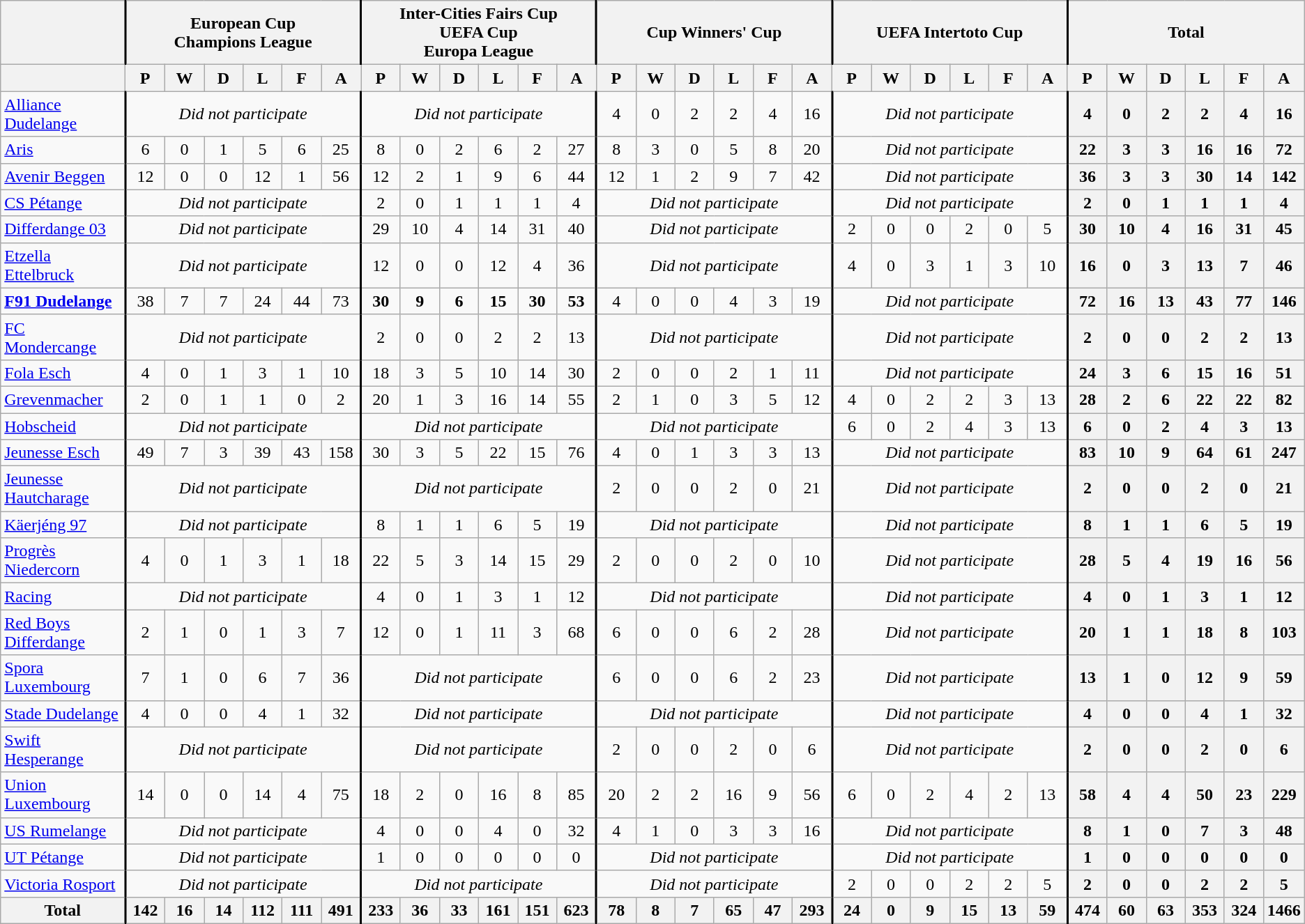<table class="wikitable sortable" style="text-align: center;">
<tr>
<th style="border-right:2px solid black;"></th>
<th colspan="6" style="border-right:2px solid black;"><strong>European Cup</strong><br>Champions League</th>
<th colspan="6" style="border-right:2px solid black;">Inter-Cities Fairs Cup<br>UEFA Cup<br>Europa League</th>
<th colspan="6" style="border-right:2px solid black;">Cup Winners' Cup</th>
<th colspan="6" style="border-right:2px solid black;">UEFA Intertoto Cup</th>
<th colspan="6">Total</th>
</tr>
<tr>
<th></th>
<th data-sort-type="number">P</th>
<th data-sort-type="number">W</th>
<th data-sort-type="number">D</th>
<th data-sort-type="number">L</th>
<th data-sort-type="number">F</th>
<th data-sort-type="number">A</th>
<th data-sort-type="number">P</th>
<th data-sort-type="number">W</th>
<th data-sort-type="number">D</th>
<th data-sort-type="number">L</th>
<th data-sort-type="number">F</th>
<th data-sort-type="number">A</th>
<th data-sort-type="number">P</th>
<th data-sort-type="number">W</th>
<th data-sort-type="number">D</th>
<th data-sort-type="number">L</th>
<th data-sort-type="number">F</th>
<th data-sort-type="number">A</th>
<th data-sort-type="number">P</th>
<th data-sort-type="number">W</th>
<th data-sort-type="number">D</th>
<th data-sort-type="number">L</th>
<th data-sort-type="number">F</th>
<th data-sort-type="number">A</th>
<th data-sort-type="number">P</th>
<th data-sort-type="number">W</th>
<th data-sort-type="number">D</th>
<th data-sort-type="number">L</th>
<th data-sort-type="number">F</th>
<th data-sort-type="number">A</th>
</tr>
<tr>
<td align="left" style="border-right:2px solid black;"><a href='#'>Alliance Dudelange</a></td>
<td colspan="6" style="border-right:2px solid black;"><em>Did not participate</em></td>
<td colspan="6" style="border-right:2px solid black;"><em>Did not participate</em></td>
<td>4</td>
<td>0</td>
<td>2</td>
<td>2</td>
<td>4</td>
<td style="border-right:2px solid black;">16</td>
<td colspan="6" style="border-right:2px solid black;"><em>Did not participate</em></td>
<th>4</th>
<th>0</th>
<th>2</th>
<th>2</th>
<th>4</th>
<th>16</th>
</tr>
<tr>
<td align="left" style="border-right:2px solid black;"><a href='#'>Aris</a></td>
<td>6</td>
<td>0</td>
<td>1</td>
<td>5</td>
<td>6</td>
<td style="border-right:2px solid black;">25</td>
<td>8</td>
<td>0</td>
<td>2</td>
<td>6</td>
<td>2</td>
<td style="border-right:2px solid black;">27</td>
<td>8</td>
<td>3</td>
<td>0</td>
<td>5</td>
<td>8</td>
<td style="border-right:2px solid black;">20</td>
<td colspan="6" style="border-right:2px solid black;"><em>Did not participate</em></td>
<th>22</th>
<th>3</th>
<th>3</th>
<th>16</th>
<th>16</th>
<th>72</th>
</tr>
<tr>
<td align="left" style="border-right:2px solid black;"><a href='#'>Avenir Beggen</a></td>
<td>12</td>
<td>0</td>
<td>0</td>
<td>12</td>
<td>1</td>
<td style="border-right:2px solid black;">56</td>
<td>12</td>
<td>2</td>
<td>1</td>
<td>9</td>
<td>6</td>
<td style="border-right:2px solid black;">44</td>
<td>12</td>
<td>1</td>
<td>2</td>
<td>9</td>
<td>7</td>
<td style="border-right:2px solid black;">42</td>
<td colspan="6" style="border-right:2px solid black;"><em>Did not participate</em></td>
<th>36</th>
<th>3</th>
<th>3</th>
<th>30</th>
<th>14</th>
<th>142</th>
</tr>
<tr>
<td align="left" style="border-right:2px solid black;"><a href='#'>CS Pétange</a></td>
<td colspan="6" style="border-right:2px solid black;"><em>Did not participate</em></td>
<td>2</td>
<td>0</td>
<td>1</td>
<td>1</td>
<td>1</td>
<td style="border-right:2px solid black;">4</td>
<td colspan="6" style="border-right:2px solid black;"><em>Did not participate</em></td>
<td colspan="6" style="border-right:2px solid black;"><em>Did not participate</em></td>
<th>2</th>
<th>0</th>
<th>1</th>
<th>1</th>
<th>1</th>
<th>4</th>
</tr>
<tr>
<td align="left" style="border-right:2px solid black;"><a href='#'>Differdange 03</a></td>
<td colspan="6" style="border-right:2px solid black;"><em>Did not participate</em></td>
<td>29</td>
<td>10</td>
<td>4</td>
<td>14</td>
<td>31</td>
<td style="border-right:2px solid black;">40</td>
<td colspan="6" style="border-right:2px solid black;"><em>Did not participate</em></td>
<td>2</td>
<td>0</td>
<td>0</td>
<td>2</td>
<td>0</td>
<td style="border-right:2px solid black;">5</td>
<th>30</th>
<th>10</th>
<th>4</th>
<th>16</th>
<th>31</th>
<th>45</th>
</tr>
<tr>
<td align="left" style="border-right:2px solid black;"><a href='#'>Etzella Ettelbruck</a></td>
<td colspan="6" style="border-right:2px solid black;"><em>Did not participate</em></td>
<td>12</td>
<td>0</td>
<td>0</td>
<td>12</td>
<td>4</td>
<td style="border-right:2px solid black;">36</td>
<td colspan="6" style="border-right:2px solid black;"><em>Did not participate</em></td>
<td>4</td>
<td>0</td>
<td>3</td>
<td>1</td>
<td>3</td>
<td style="border-right:2px solid black;">10</td>
<th>16</th>
<th>0</th>
<th>3</th>
<th>13</th>
<th>7</th>
<th>46</th>
</tr>
<tr>
<td align="left" style="border-right:2px solid black;"><strong><a href='#'>F91 Dudelange</a></strong></td>
<td>38</td>
<td>7</td>
<td>7</td>
<td>24</td>
<td>44</td>
<td style="border-right:2px solid black;">73</td>
<td><strong>30</strong></td>
<td><strong>9</strong></td>
<td><strong>6</strong></td>
<td><strong>15</strong></td>
<td><strong>30</strong></td>
<td style="border-right:2px solid black;"><strong>53</strong></td>
<td>4</td>
<td>0</td>
<td>0</td>
<td>4</td>
<td>3</td>
<td style="border-right:2px solid black;">19</td>
<td colspan="6" style="border-right:2px solid black;"><em>Did not participate</em></td>
<th>72</th>
<th>16</th>
<th>13</th>
<th>43</th>
<th>77</th>
<th>146</th>
</tr>
<tr>
<td align="left" style="border-right:2px solid black;"><a href='#'>FC Mondercange</a></td>
<td colspan="6" style="border-right:2px solid black;"><em>Did not participate</em></td>
<td>2</td>
<td>0</td>
<td>0</td>
<td>2</td>
<td>2</td>
<td style="border-right:2px solid black;">13</td>
<td colspan="6" style="border-right:2px solid black;"><em>Did not participate</em></td>
<td colspan="6" style="border-right:2px solid black;"><em>Did not participate</em></td>
<th>2</th>
<th>0</th>
<th>0</th>
<th>2</th>
<th>2</th>
<th>13</th>
</tr>
<tr>
<td align="left" style="border-right:2px solid black;"><a href='#'>Fola Esch</a></td>
<td>4</td>
<td>0</td>
<td>1</td>
<td>3</td>
<td>1</td>
<td style="border-right:2px solid black;">10</td>
<td>18</td>
<td>3</td>
<td>5</td>
<td>10</td>
<td>14</td>
<td style="border-right:2px solid black;">30</td>
<td>2</td>
<td>0</td>
<td>0</td>
<td>2</td>
<td>1</td>
<td style="border-right:2px solid black;">11</td>
<td colspan="6" style="border-right:2px solid black;"><em>Did not participate</em></td>
<th>24</th>
<th>3</th>
<th>6</th>
<th>15</th>
<th>16</th>
<th>51</th>
</tr>
<tr>
<td align="left" style="border-right:2px solid black;"><a href='#'>Grevenmacher</a></td>
<td>2</td>
<td>0</td>
<td>1</td>
<td>1</td>
<td>0</td>
<td style="border-right:2px solid black;">2</td>
<td>20</td>
<td>1</td>
<td>3</td>
<td>16</td>
<td>14</td>
<td style="border-right:2px solid black;">55</td>
<td>2</td>
<td>1</td>
<td>0</td>
<td>3</td>
<td>5</td>
<td style="border-right:2px solid black;">12</td>
<td>4</td>
<td>0</td>
<td>2</td>
<td>2</td>
<td>3</td>
<td style="border-right:2px solid black;">13</td>
<th>28</th>
<th>2</th>
<th>6</th>
<th>22</th>
<th>22</th>
<th>82</th>
</tr>
<tr>
<td align="left" style="border-right:2px solid black;"><a href='#'>Hobscheid</a></td>
<td colspan="6" style="border-right:2px solid black;"><em>Did not participate</em></td>
<td colspan="6" style="border-right:2px solid black;"><em>Did not participate</em></td>
<td colspan="6" style="border-right:2px solid black;"><em>Did not participate</em></td>
<td>6</td>
<td>0</td>
<td>2</td>
<td>4</td>
<td>3</td>
<td style="border-right:2px solid black;">13</td>
<th>6</th>
<th>0</th>
<th>2</th>
<th>4</th>
<th>3</th>
<th>13</th>
</tr>
<tr>
<td align="left" style="border-right:2px solid black;"><a href='#'>Jeunesse Esch</a></td>
<td>49</td>
<td>7</td>
<td>3</td>
<td>39</td>
<td>43</td>
<td style="border-right:2px solid black;">158</td>
<td>30</td>
<td>3</td>
<td>5</td>
<td>22</td>
<td>15</td>
<td style="border-right:2px solid black;">76</td>
<td>4</td>
<td>0</td>
<td>1</td>
<td>3</td>
<td>3</td>
<td style="border-right:2px solid black;">13</td>
<td colspan="6" style="border-right:2px solid black;"><em>Did not participate</em></td>
<th>83</th>
<th>10</th>
<th>9</th>
<th>64</th>
<th>61</th>
<th>247</th>
</tr>
<tr>
<td align="left" style="border-right:2px solid black;"><a href='#'>Jeunesse Hautcharage</a></td>
<td colspan="6" style="border-right:2px solid black;"><em>Did not participate</em></td>
<td colspan="6" style="border-right:2px solid black;"><em>Did not participate</em></td>
<td>2</td>
<td>0</td>
<td>0</td>
<td>2</td>
<td>0</td>
<td style="border-right:2px solid black;">21</td>
<td colspan="6" style="border-right:2px solid black;"><em>Did not participate</em></td>
<th>2</th>
<th>0</th>
<th>0</th>
<th>2</th>
<th>0</th>
<th>21</th>
</tr>
<tr>
<td align="left" style="border-right:2px solid black;"><a href='#'>Käerjéng 97</a></td>
<td colspan="6" style="border-right:2px solid black;"><em>Did not participate</em></td>
<td>8</td>
<td>1</td>
<td>1</td>
<td>6</td>
<td>5</td>
<td style="border-right:2px solid black;">19</td>
<td colspan="6" style="border-right:2px solid black;"><em>Did not participate</em></td>
<td colspan="6" style="border-right:2px solid black;"><em>Did not participate</em></td>
<th>8</th>
<th>1</th>
<th>1</th>
<th>6</th>
<th>5</th>
<th>19</th>
</tr>
<tr>
<td align="left" style="border-right:2px solid black;"><a href='#'>Progrès Niedercorn</a></td>
<td>4</td>
<td>0</td>
<td>1</td>
<td>3</td>
<td>1</td>
<td style="border-right:2px solid black;">18</td>
<td>22</td>
<td>5</td>
<td>3</td>
<td>14</td>
<td>15</td>
<td style="border-right:2px solid black;">29</td>
<td>2</td>
<td>0</td>
<td>0</td>
<td>2</td>
<td>0</td>
<td style="border-right:2px solid black;">10</td>
<td colspan="6" style="border-right:2px solid black;"><em>Did not participate</em></td>
<th>28</th>
<th>5</th>
<th>4</th>
<th>19</th>
<th>16</th>
<th>56</th>
</tr>
<tr>
<td align="left" style="border-right:2px solid black;"><a href='#'>Racing</a></td>
<td colspan="6" style="border-right:2px solid black;"><em>Did not participate</em></td>
<td>4</td>
<td>0</td>
<td>1</td>
<td>3</td>
<td>1</td>
<td style="border-right:2px solid black;">12</td>
<td colspan="6" style="border-right:2px solid black;"><em>Did not participate</em></td>
<td colspan="6" style="border-right:2px solid black;"><em>Did not participate</em></td>
<th>4</th>
<th>0</th>
<th>1</th>
<th>3</th>
<th>1</th>
<th>12</th>
</tr>
<tr>
<td align="left" style="border-right:2px solid black;"><a href='#'>Red Boys Differdange</a></td>
<td>2</td>
<td>1</td>
<td>0</td>
<td>1</td>
<td>3</td>
<td style="border-right:2px solid black;">7</td>
<td>12</td>
<td>0</td>
<td>1</td>
<td>11</td>
<td>3</td>
<td style="border-right:2px solid black;">68</td>
<td>6</td>
<td>0</td>
<td>0</td>
<td>6</td>
<td>2</td>
<td style="border-right:2px solid black;">28</td>
<td colspan="6" style="border-right:2px solid black;"><em>Did not participate</em></td>
<th>20</th>
<th>1</th>
<th>1</th>
<th>18</th>
<th>8</th>
<th>103</th>
</tr>
<tr>
<td align="left" style="border-right:2px solid black;"><a href='#'>Spora Luxembourg</a></td>
<td>7</td>
<td>1</td>
<td>0</td>
<td>6</td>
<td>7</td>
<td style="border-right:2px solid black;">36</td>
<td colspan="6" style="border-right:2px solid black;"><em>Did not participate</em></td>
<td>6</td>
<td>0</td>
<td>0</td>
<td>6</td>
<td>2</td>
<td style="border-right:2px solid black;">23</td>
<td colspan="6" style="border-right:2px solid black;"><em>Did not participate</em></td>
<th>13</th>
<th>1</th>
<th>0</th>
<th>12</th>
<th>9</th>
<th>59</th>
</tr>
<tr>
<td align="left" style="border-right:2px solid black;"><a href='#'>Stade Dudelange</a></td>
<td>4</td>
<td>0</td>
<td>0</td>
<td>4</td>
<td>1</td>
<td style="border-right:2px solid black;">32</td>
<td colspan="6" style="border-right:2px solid black;"><em>Did not participate</em></td>
<td colspan="6" style="border-right:2px solid black;"><em>Did not participate</em></td>
<td colspan="6" style="border-right:2px solid black;"><em>Did not participate</em></td>
<th>4</th>
<th>0</th>
<th>0</th>
<th>4</th>
<th>1</th>
<th>32</th>
</tr>
<tr>
<td align="left" style="border-right:2px solid black;"><a href='#'>Swift Hesperange</a></td>
<td colspan="6" style="border-right:2px solid black;"><em>Did not participate</em></td>
<td colspan="6" style="border-right:2px solid black;"><em>Did not participate</em></td>
<td>2</td>
<td>0</td>
<td>0</td>
<td>2</td>
<td>0</td>
<td style="border-right:2px solid black;">6</td>
<td colspan="6" style="border-right:2px solid black;"><em>Did not participate</em></td>
<th>2</th>
<th>0</th>
<th>0</th>
<th>2</th>
<th>0</th>
<th>6</th>
</tr>
<tr>
<td align="left" style="border-right:2px solid black;"><a href='#'>Union Luxembourg</a></td>
<td>14</td>
<td>0</td>
<td>0</td>
<td>14</td>
<td>4</td>
<td style="border-right:2px solid black;">75</td>
<td>18</td>
<td>2</td>
<td>0</td>
<td>16</td>
<td>8</td>
<td style="border-right:2px solid black;">85</td>
<td>20</td>
<td>2</td>
<td>2</td>
<td>16</td>
<td>9</td>
<td style="border-right:2px solid black;">56</td>
<td>6</td>
<td>0</td>
<td>2</td>
<td>4</td>
<td>2</td>
<td style="border-right:2px solid black;">13</td>
<th>58</th>
<th>4</th>
<th>4</th>
<th>50</th>
<th>23</th>
<th>229</th>
</tr>
<tr>
<td align="left" style="border-right:2px solid black;"><a href='#'>US Rumelange</a></td>
<td colspan="6" style="border-right:2px solid black;"><em>Did not participate</em></td>
<td>4</td>
<td>0</td>
<td>0</td>
<td>4</td>
<td>0</td>
<td style="border-right:2px solid black;">32</td>
<td>4</td>
<td>1</td>
<td>0</td>
<td>3</td>
<td>3</td>
<td style="border-right:2px solid black;">16</td>
<td colspan="6" style="border-right:2px solid black;"><em>Did not participate</em></td>
<th>8</th>
<th>1</th>
<th>0</th>
<th>7</th>
<th>3</th>
<th>48</th>
</tr>
<tr>
<td align="left" style="border-right:2px solid black;"><a href='#'>UT Pétange</a></td>
<td colspan="6" style="border-right:2px solid black;"><em>Did not participate</em></td>
<td>1</td>
<td>0</td>
<td>0</td>
<td>0</td>
<td>0</td>
<td style="border-right:2px solid black;">0</td>
<td colspan="6" style="border-right:2px solid black;"><em>Did not participate</em></td>
<td colspan="6" style="border-right:2px solid black;"><em>Did not participate</em></td>
<th>1</th>
<th>0</th>
<th>0</th>
<th>0</th>
<th>0</th>
<th>0</th>
</tr>
<tr>
<td align="left" style="border-right:2px solid black;"><a href='#'>Victoria Rosport</a></td>
<td colspan="6" style="border-right:2px solid black;"><em>Did not participate</em></td>
<td colspan="6" style="border-right:2px solid black;"><em>Did not participate</em></td>
<td colspan="6" style="border-right:2px solid black;"><em>Did not participate</em></td>
<td>2</td>
<td>0</td>
<td>0</td>
<td>2</td>
<td>2</td>
<td style="border-right:2px solid black;">5</td>
<th>2</th>
<th>0</th>
<th>0</th>
<th>2</th>
<th>2</th>
<th>5</th>
</tr>
<tr>
<th style="border-right:2px solid black;">Total</th>
<th width="30">142</th>
<th width="30">16</th>
<th width="30">14</th>
<th width="30">112</th>
<th width="30">111</th>
<th width="30" style="border-right:2px solid black;">491</th>
<th width="30">233</th>
<th width="30">36</th>
<th width="30">33</th>
<th width="30">161</th>
<th width="30">151</th>
<th width="30" style="border-right:2px solid black;">623</th>
<th width="30">78</th>
<th width="30">8</th>
<th width="30">7</th>
<th width="30">65</th>
<th width="30">47</th>
<th width="30" style="border-right:2px solid black;">293</th>
<th width="30">24</th>
<th width="30">0</th>
<th width="30">9</th>
<th width="30">15</th>
<th width="30">13</th>
<th width="30" style="border-right:2px solid black;">59</th>
<th width="30">474</th>
<th width="30">60</th>
<th width="30">63</th>
<th width="30">353</th>
<th width="30">324</th>
<th width="30">1466</th>
</tr>
</table>
